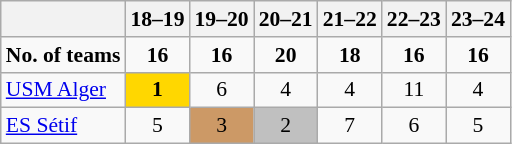<table border=1  bordercolor="#CCCCCC" class=wikitable style="font-size:90%;">
<tr align=LEFT valign=CENTER>
<th></th>
<th>18–19</th>
<th>19–20</th>
<th>20–21</th>
<th>21–22</th>
<th>22–23</th>
<th>23–24</th>
</tr>
<tr align=CENTER>
<td><strong>No. of teams</strong></td>
<td><strong>16</strong></td>
<td><strong>16</strong></td>
<td><strong>20</strong></td>
<td><strong>18</strong></td>
<td><strong>16</strong></td>
<td><strong>16</strong></td>
</tr>
<tr align=CENTER valign=BOTTOM>
<td align=LEFT><a href='#'>USM Alger</a></td>
<td bgcolor=gold><strong>1</strong></td>
<td>6</td>
<td>4</td>
<td>4</td>
<td>11</td>
<td>4</td>
</tr>
<tr align=CENTER valign=BOTTOM>
<td align=LEFT><a href='#'>ES Sétif</a></td>
<td>5</td>
<td bgcolor=#cc9966>3</td>
<td bgcolor=silver>2</td>
<td>7</td>
<td>6</td>
<td>5</td>
</tr>
</table>
